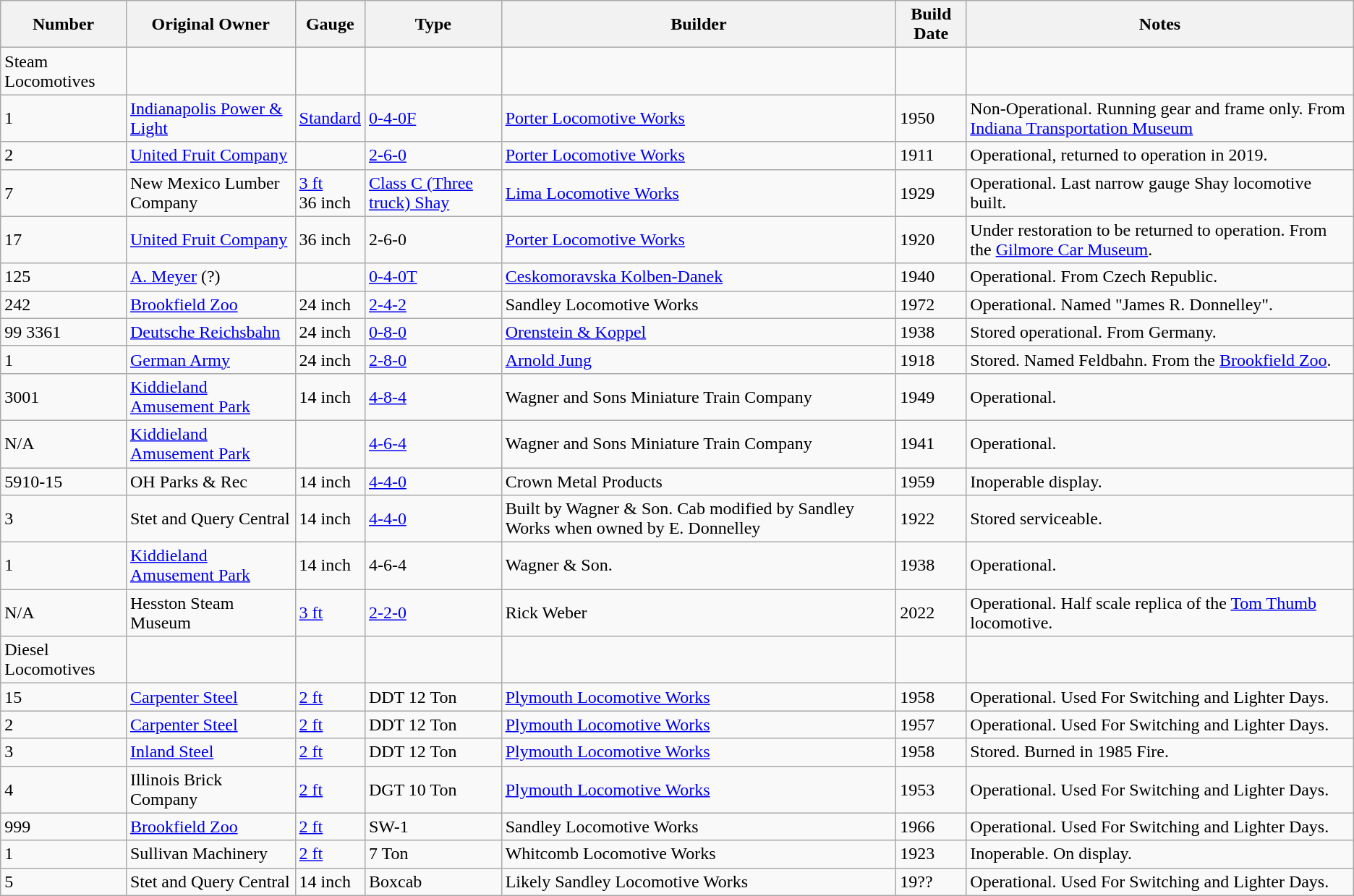<table class="wikitable">
<tr>
<th>Number</th>
<th>Original Owner</th>
<th>Gauge</th>
<th>Type</th>
<th>Builder</th>
<th>Build Date</th>
<th>Notes</th>
</tr>
<tr>
<td>Steam Locomotives</td>
<td></td>
<td></td>
<td></td>
<td></td>
<td></td>
<td></td>
</tr>
<tr>
<td>1</td>
<td><a href='#'>Indianapolis Power & Light</a></td>
<td><a href='#'>Standard</a></td>
<td><a href='#'>0-4-0F</a></td>
<td><a href='#'>Porter Locomotive Works</a></td>
<td>1950</td>
<td>Non-Operational. Running gear and frame only. From <a href='#'>Indiana Transportation Museum</a></td>
</tr>
<tr>
<td>2</td>
<td><a href='#'>United Fruit Company</a></td>
<td></td>
<td><a href='#'>2-6-0</a></td>
<td><a href='#'>Porter Locomotive Works</a></td>
<td>1911</td>
<td>Operational, returned to operation in 2019.</td>
</tr>
<tr>
<td>7</td>
<td>New Mexico Lumber Company</td>
<td><a href='#'>3 ft</a><br>36 inch</td>
<td><a href='#'>Class C (Three truck) Shay</a></td>
<td><a href='#'>Lima Locomotive Works</a></td>
<td>1929</td>
<td>Operational. Last narrow gauge Shay locomotive built.</td>
</tr>
<tr>
<td>17</td>
<td><a href='#'>United Fruit Company</a></td>
<td>36 inch</td>
<td>2-6-0</td>
<td><a href='#'>Porter Locomotive Works</a></td>
<td>1920</td>
<td>Under restoration to be returned to operation. From the <a href='#'>Gilmore Car Museum</a>.</td>
</tr>
<tr>
<td>125</td>
<td><a href='#'>A. Meyer</a> (?)</td>
<td></td>
<td><a href='#'>0-4-0T</a></td>
<td><a href='#'>Ceskomoravska Kolben-Danek</a></td>
<td>1940</td>
<td>Operational. From Czech Republic.</td>
</tr>
<tr>
<td>242</td>
<td><a href='#'>Brookfield Zoo</a></td>
<td>24 inch</td>
<td><a href='#'>2-4-2</a></td>
<td>Sandley Locomotive Works</td>
<td>1972</td>
<td>Operational. Named "James R. Donnelley".</td>
</tr>
<tr>
<td>99 3361</td>
<td><a href='#'>Deutsche Reichsbahn</a></td>
<td>24 inch</td>
<td><a href='#'>0-8-0</a></td>
<td><a href='#'>Orenstein & Koppel</a></td>
<td>1938</td>
<td>Stored operational. From Germany.</td>
</tr>
<tr>
<td>1</td>
<td><a href='#'>German Army</a></td>
<td>24 inch</td>
<td><a href='#'>2-8-0</a></td>
<td><a href='#'>Arnold Jung</a></td>
<td>1918</td>
<td>Stored. Named Feldbahn. From the <a href='#'>Brookfield Zoo</a>.</td>
</tr>
<tr>
<td>3001</td>
<td><a href='#'>Kiddieland Amusement Park</a></td>
<td>14 inch</td>
<td><a href='#'>4-8-4</a></td>
<td>Wagner and Sons Miniature Train Company</td>
<td>1949</td>
<td>Operational.</td>
</tr>
<tr>
<td>N/A</td>
<td><a href='#'>Kiddieland Amusement Park</a></td>
<td></td>
<td><a href='#'>4-6-4</a></td>
<td>Wagner and Sons Miniature Train Company</td>
<td>1941</td>
<td>Operational.</td>
</tr>
<tr>
<td>5910-15</td>
<td>OH Parks & Rec</td>
<td>14 inch</td>
<td><a href='#'>4-4-0</a></td>
<td>Crown Metal Products</td>
<td>1959</td>
<td>Inoperable display.</td>
</tr>
<tr>
<td>3</td>
<td>Stet and Query Central</td>
<td>14 inch</td>
<td><a href='#'>4-4-0</a></td>
<td>Built by Wagner & Son. Cab modified by Sandley Works when owned by E. Donnelley</td>
<td>1922</td>
<td>Stored serviceable.</td>
</tr>
<tr>
<td>1</td>
<td><a href='#'>Kiddieland Amusement Park</a></td>
<td>14 inch</td>
<td>4-6-4</td>
<td>Wagner & Son.</td>
<td>1938</td>
<td>Operational.</td>
</tr>
<tr>
<td>N/A</td>
<td>Hesston Steam Museum</td>
<td><a href='#'>3 ft</a></td>
<td><a href='#'>2-2-0</a></td>
<td>Rick Weber</td>
<td>2022</td>
<td>Operational. Half scale replica of the <a href='#'>Tom Thumb</a> locomotive.</td>
</tr>
<tr>
<td>Diesel Locomotives</td>
<td></td>
<td></td>
<td></td>
<td></td>
<td></td>
<td></td>
</tr>
<tr>
<td>15</td>
<td><a href='#'>Carpenter Steel</a></td>
<td><a href='#'>2 ft</a></td>
<td>DDT 12 Ton</td>
<td><a href='#'>Plymouth Locomotive Works</a></td>
<td>1958</td>
<td>Operational. Used For Switching and Lighter Days.</td>
</tr>
<tr>
<td>2</td>
<td><a href='#'>Carpenter Steel</a></td>
<td><a href='#'>2 ft</a></td>
<td>DDT 12 Ton</td>
<td><a href='#'>Plymouth Locomotive Works</a></td>
<td>1957</td>
<td>Operational. Used For Switching and Lighter Days.</td>
</tr>
<tr>
<td>3</td>
<td><a href='#'>Inland Steel</a></td>
<td><a href='#'>2 ft</a></td>
<td>DDT 12 Ton</td>
<td><a href='#'>Plymouth Locomotive Works</a></td>
<td>1958</td>
<td>Stored. Burned in 1985 Fire.</td>
</tr>
<tr>
<td>4</td>
<td>Illinois Brick Company</td>
<td><a href='#'>2 ft</a></td>
<td>DGT 10 Ton</td>
<td><a href='#'>Plymouth Locomotive Works</a></td>
<td>1953</td>
<td>Operational. Used For Switching and Lighter Days.</td>
</tr>
<tr>
<td>999</td>
<td><a href='#'>Brookfield Zoo</a></td>
<td><a href='#'>2 ft</a></td>
<td>SW-1</td>
<td>Sandley Locomotive Works</td>
<td>1966</td>
<td>Operational. Used For Switching and Lighter Days.</td>
</tr>
<tr>
<td>1</td>
<td>Sullivan Machinery</td>
<td><a href='#'>2 ft</a></td>
<td>7 Ton</td>
<td>Whitcomb Locomotive Works</td>
<td>1923</td>
<td>Inoperable. On display.</td>
</tr>
<tr>
<td>5</td>
<td>Stet and Query Central</td>
<td>14 inch</td>
<td>Boxcab</td>
<td>Likely Sandley Locomotive Works</td>
<td>19??</td>
<td>Operational. Used For Switching and Lighter Days.</td>
</tr>
</table>
